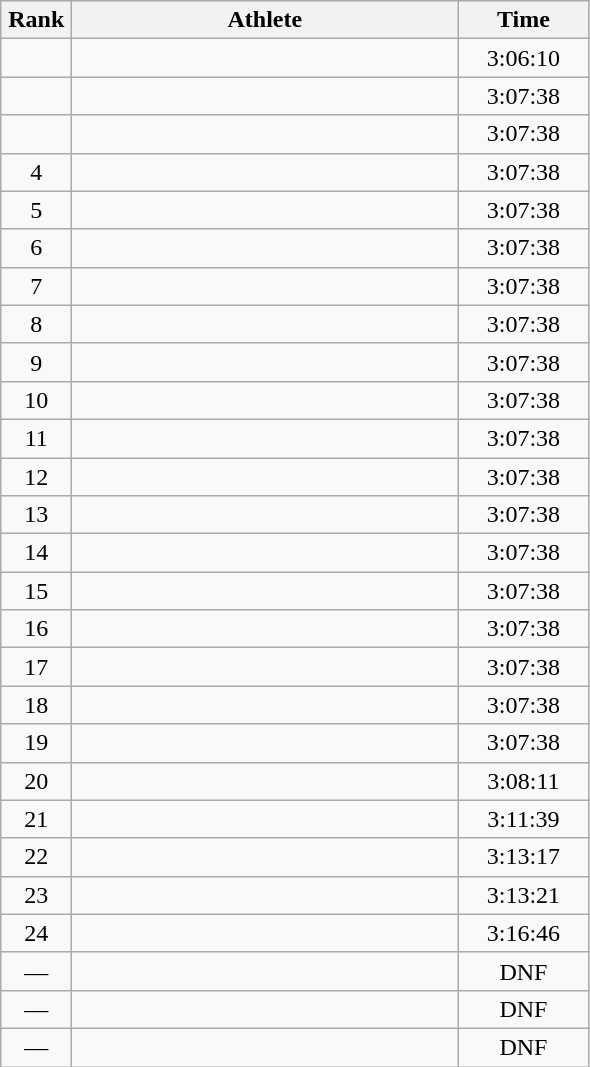<table class=wikitable style="text-align:center">
<tr>
<th width=40>Rank</th>
<th width=250>Athlete</th>
<th width=80>Time</th>
</tr>
<tr>
<td></td>
<td align=left></td>
<td>3:06:10</td>
</tr>
<tr>
<td></td>
<td align=left></td>
<td>3:07:38</td>
</tr>
<tr>
<td></td>
<td align=left></td>
<td>3:07:38</td>
</tr>
<tr>
<td>4</td>
<td align=left></td>
<td>3:07:38</td>
</tr>
<tr>
<td>5</td>
<td align=left></td>
<td>3:07:38</td>
</tr>
<tr>
<td>6</td>
<td align=left></td>
<td>3:07:38</td>
</tr>
<tr>
<td>7</td>
<td align=left></td>
<td>3:07:38</td>
</tr>
<tr>
<td>8</td>
<td align=left></td>
<td>3:07:38</td>
</tr>
<tr>
<td>9</td>
<td align=left></td>
<td>3:07:38</td>
</tr>
<tr>
<td>10</td>
<td align=left></td>
<td>3:07:38</td>
</tr>
<tr>
<td>11</td>
<td align=left></td>
<td>3:07:38</td>
</tr>
<tr>
<td>12</td>
<td align=left></td>
<td>3:07:38</td>
</tr>
<tr>
<td>13</td>
<td align=left></td>
<td>3:07:38</td>
</tr>
<tr>
<td>14</td>
<td align=left></td>
<td>3:07:38</td>
</tr>
<tr>
<td>15</td>
<td align=left></td>
<td>3:07:38</td>
</tr>
<tr>
<td>16</td>
<td align=left></td>
<td>3:07:38</td>
</tr>
<tr>
<td>17</td>
<td align=left></td>
<td>3:07:38</td>
</tr>
<tr>
<td>18</td>
<td align=left></td>
<td>3:07:38</td>
</tr>
<tr>
<td>19</td>
<td align=left></td>
<td>3:07:38</td>
</tr>
<tr>
<td>20</td>
<td align=left></td>
<td>3:08:11</td>
</tr>
<tr>
<td>21</td>
<td align=left></td>
<td>3:11:39</td>
</tr>
<tr>
<td>22</td>
<td align=left></td>
<td>3:13:17</td>
</tr>
<tr>
<td>23</td>
<td align=left></td>
<td>3:13:21</td>
</tr>
<tr>
<td>24</td>
<td align=left></td>
<td>3:16:46</td>
</tr>
<tr>
<td>—</td>
<td align=left></td>
<td>DNF</td>
</tr>
<tr>
<td>—</td>
<td align=left></td>
<td>DNF</td>
</tr>
<tr>
<td>—</td>
<td align=left></td>
<td>DNF</td>
</tr>
</table>
